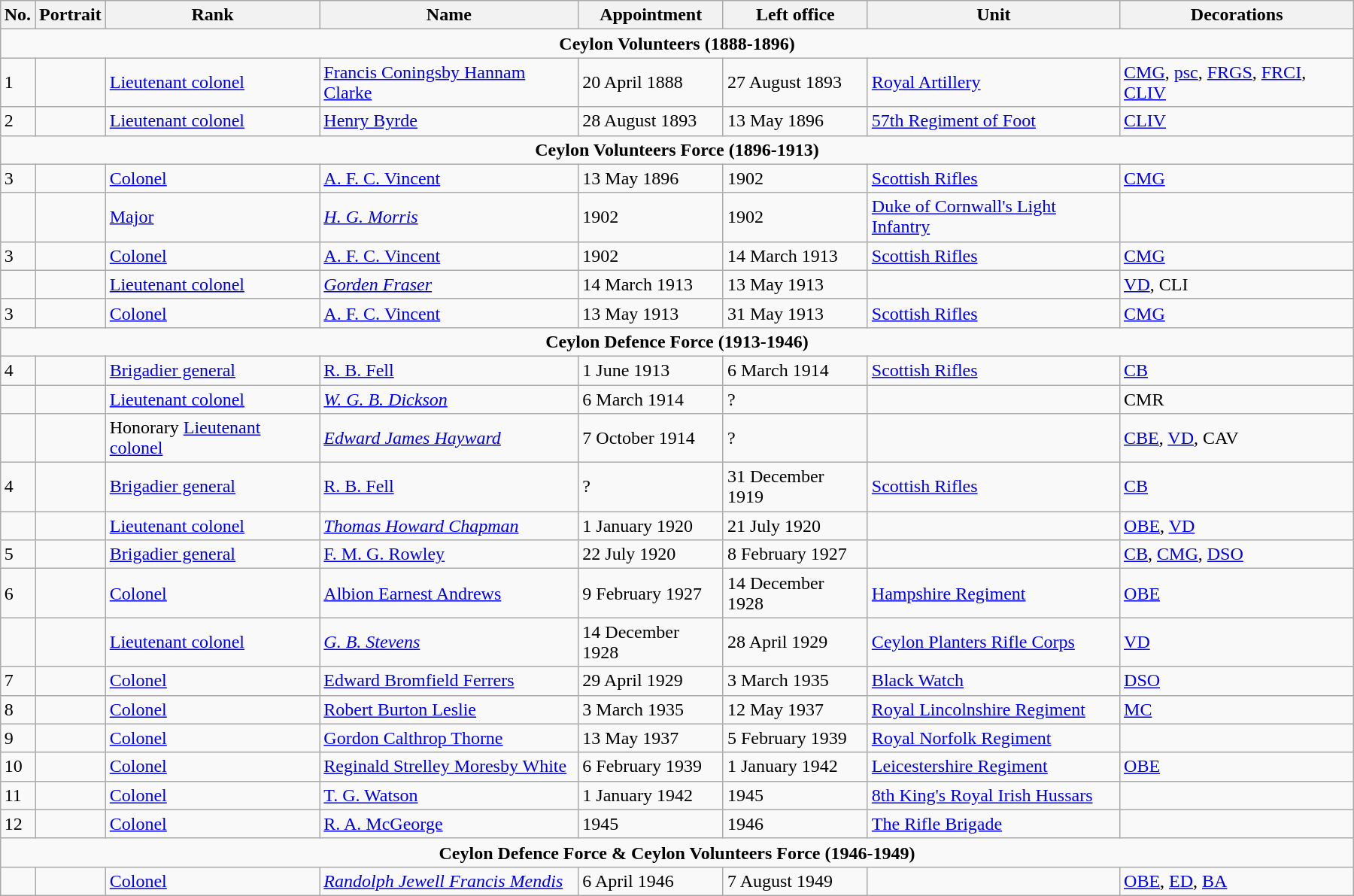<table class="wikitable" style="width:95%; margin:0 auto;">
<tr>
<th bgcolor="#CCCCCC">No.</th>
<th bgcolor="#CCCCCC">Portrait</th>
<th bgcolor="#CCCCCC">Rank</th>
<th bgcolor="#CCCCCC">Name</th>
<th bgcolor="#CCCCCC">Appointment</th>
<th bgcolor="#CCCCCC">Left office</th>
<th bgcolor="#CCCCCC">Unit</th>
<th bgcolor="#CCCCCC">Decorations</th>
</tr>
<tr>
<td colspan=8 align=center><strong>Ceylon Volunteers (1888-1896)</strong></td>
</tr>
<tr>
<td>1</td>
<td></td>
<td><a href='#'>Lieutenant colonel</a></td>
<td><a href='#'>Francis Coningsby Hannam Clarke</a></td>
<td>20 April 1888</td>
<td>27 August 1893</td>
<td><a href='#'>Royal Artillery</a></td>
<td><a href='#'>CMG</a>, <a href='#'>psc</a>, <a href='#'>FRGS</a>, <a href='#'>FRCI</a>, <a href='#'>CLIV</a></td>
</tr>
<tr>
<td>2</td>
<td></td>
<td><a href='#'>Lieutenant colonel</a></td>
<td><a href='#'>Henry Byrde</a></td>
<td>28 August 1893</td>
<td>13 May 1896</td>
<td><a href='#'>57th Regiment of Foot</a></td>
<td><a href='#'>CLIV</a></td>
</tr>
<tr>
<td colspan=8 align=center><strong>Ceylon Volunteers Force (1896-1913)</strong></td>
</tr>
<tr>
<td>3</td>
<td></td>
<td><a href='#'>Colonel</a></td>
<td><a href='#'>A. F. C. Vincent</a></td>
<td>13 May 1896</td>
<td>1902</td>
<td><a href='#'>Scottish Rifles</a></td>
<td><a href='#'>CMG</a></td>
</tr>
<tr>
<td></td>
<td></td>
<td><a href='#'>Major</a></td>
<td><em><a href='#'>H. G. Morris</a></em></td>
<td>1902</td>
<td>1902</td>
<td><a href='#'>Duke of Cornwall's Light Infantry</a></td>
<td></td>
</tr>
<tr>
<td>3</td>
<td></td>
<td><a href='#'>Colonel</a></td>
<td><a href='#'>A. F. C. Vincent</a></td>
<td>1902</td>
<td>14 March 1913</td>
<td><a href='#'>Scottish Rifles</a></td>
<td><a href='#'>CMG</a></td>
</tr>
<tr>
<td></td>
<td></td>
<td><a href='#'>Lieutenant colonel</a></td>
<td><em><a href='#'>Gorden Fraser</a></em></td>
<td>14 March 1913</td>
<td>13 May 1913</td>
<td></td>
<td><a href='#'>VD</a>, CLI</td>
</tr>
<tr>
<td>3</td>
<td></td>
<td><a href='#'>Colonel</a></td>
<td><a href='#'>A. F. C. Vincent</a></td>
<td>13 May 1913</td>
<td>31 May 1913</td>
<td><a href='#'>Scottish Rifles</a></td>
<td><a href='#'>CMG</a></td>
</tr>
<tr>
<td colspan=8 align=center><strong>Ceylon Defence Force (1913-1946)</strong></td>
</tr>
<tr>
<td>4</td>
<td></td>
<td><a href='#'>Brigadier general</a></td>
<td><a href='#'>R. B. Fell</a></td>
<td>1 June 1913</td>
<td>6 March 1914</td>
<td><a href='#'>Scottish Rifles</a></td>
<td><a href='#'>CB</a></td>
</tr>
<tr>
<td></td>
<td></td>
<td><a href='#'>Lieutenant colonel</a></td>
<td><em><a href='#'>W. G. B. Dickson</a></em></td>
<td>6 March 1914</td>
<td>?</td>
<td></td>
<td>CMR</td>
</tr>
<tr>
<td></td>
<td></td>
<td>Honorary <a href='#'>Lieutenant colonel</a></td>
<td><em><a href='#'>Edward James Hayward</a></em></td>
<td>7 October 1914</td>
<td>?</td>
<td></td>
<td><a href='#'>CBE</a>, <a href='#'>VD</a>, CAV</td>
</tr>
<tr>
<td>4</td>
<td></td>
<td><a href='#'>Brigadier general</a></td>
<td><a href='#'>R. B. Fell</a></td>
<td>?</td>
<td>31 December 1919</td>
<td><a href='#'>Scottish Rifles</a></td>
<td><a href='#'>CB</a></td>
</tr>
<tr>
<td></td>
<td></td>
<td><a href='#'>Lieutenant colonel</a></td>
<td><em><a href='#'>Thomas Howard Chapman</a></em></td>
<td>1 January 1920</td>
<td>21 July 1920</td>
<td></td>
<td><a href='#'>OBE</a>, <a href='#'>VD</a></td>
</tr>
<tr>
<td>5</td>
<td></td>
<td><a href='#'>Brigadier general</a></td>
<td><a href='#'>F. M. G. Rowley</a></td>
<td>22 July 1920</td>
<td>8 February 1927</td>
<td></td>
<td><a href='#'>CB</a>, <a href='#'>CMG</a>, <a href='#'>DSO</a></td>
</tr>
<tr>
<td>6</td>
<td></td>
<td><a href='#'>Colonel</a></td>
<td><a href='#'>Albion Earnest Andrews</a></td>
<td>9 February 1927</td>
<td>14 December 1928</td>
<td><a href='#'>Hampshire Regiment</a></td>
<td><a href='#'>OBE</a></td>
</tr>
<tr>
<td></td>
<td></td>
<td><a href='#'>Lieutenant colonel</a></td>
<td><em><a href='#'>G. B. Stevens</a></em></td>
<td>14 December 1928</td>
<td>28 April 1929</td>
<td><a href='#'>Ceylon Planters Rifle Corps</a></td>
<td><a href='#'>VD</a></td>
</tr>
<tr>
<td>7</td>
<td></td>
<td><a href='#'>Colonel</a></td>
<td><a href='#'>Edward Bromfield Ferrers</a></td>
<td>29 April 1929</td>
<td>3 March 1935</td>
<td><a href='#'>Black Watch</a></td>
<td><a href='#'>DSO</a></td>
</tr>
<tr>
<td>8</td>
<td></td>
<td><a href='#'>Colonel</a></td>
<td><a href='#'>Robert Burton Leslie</a></td>
<td>3 March 1935</td>
<td>12 May 1937</td>
<td><a href='#'>Royal Lincolnshire Regiment</a></td>
<td><a href='#'>MC</a></td>
</tr>
<tr>
<td>9</td>
<td></td>
<td><a href='#'>Colonel</a></td>
<td><a href='#'>Gordon Calthrop Thorne</a></td>
<td>13 May 1937</td>
<td>5 February 1939</td>
<td><a href='#'>Royal Norfolk Regiment</a></td>
<td></td>
</tr>
<tr>
<td>10</td>
<td></td>
<td><a href='#'>Colonel</a></td>
<td><a href='#'>Reginald Strelley Moresby White</a></td>
<td>6 February 1939</td>
<td>1 January 1942</td>
<td><a href='#'>Leicestershire Regiment</a></td>
<td><a href='#'>OBE</a></td>
</tr>
<tr>
<td>11</td>
<td></td>
<td><a href='#'>Colonel</a></td>
<td><a href='#'>T. G. Watson</a></td>
<td>1 January 1942</td>
<td>1945</td>
<td><a href='#'>8th King's Royal Irish Hussars</a></td>
<td></td>
</tr>
<tr>
<td>12</td>
<td></td>
<td><a href='#'>Colonel</a></td>
<td><a href='#'>R. A. McGeorge</a></td>
<td>1945</td>
<td>1946</td>
<td><a href='#'>The Rifle Brigade</a></td>
<td></td>
</tr>
<tr>
<td colspan=8 align=center><strong>Ceylon Defence Force & Ceylon Volunteers Force (1946-1949)</strong></td>
</tr>
<tr>
<td></td>
<td></td>
<td><a href='#'>Colonel</a></td>
<td><em><a href='#'>Randolph Jewell Francis Mendis</a></em></td>
<td>6 April 1946</td>
<td>7 August 1949</td>
<td></td>
<td><a href='#'>OBE</a>, <a href='#'>ED</a>, <a href='#'>BA</a></td>
</tr>
</table>
